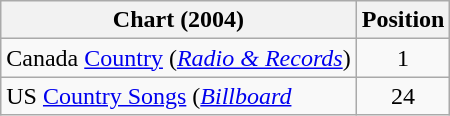<table class="wikitable sortable">
<tr>
<th scope="col">Chart (2004)</th>
<th scope="col">Position</th>
</tr>
<tr>
<td>Canada <a href='#'>Country</a> (<em><a href='#'>Radio & Records</a></em>)</td>
<td align="center">1</td>
</tr>
<tr>
<td>US <a href='#'>Country Songs</a> (<em><a href='#'>Billboard</a></em></td>
<td align="center">24</td>
</tr>
</table>
